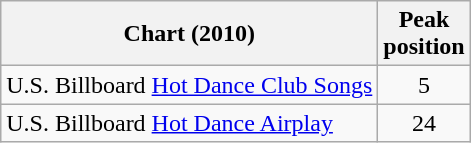<table class="wikitable">
<tr>
<th>Chart (2010)</th>
<th>Peak<br>position</th>
</tr>
<tr>
<td>U.S. Billboard <a href='#'>Hot Dance Club Songs</a></td>
<td align="center">5</td>
</tr>
<tr>
<td>U.S. Billboard <a href='#'>Hot Dance Airplay</a></td>
<td align="center">24</td>
</tr>
</table>
